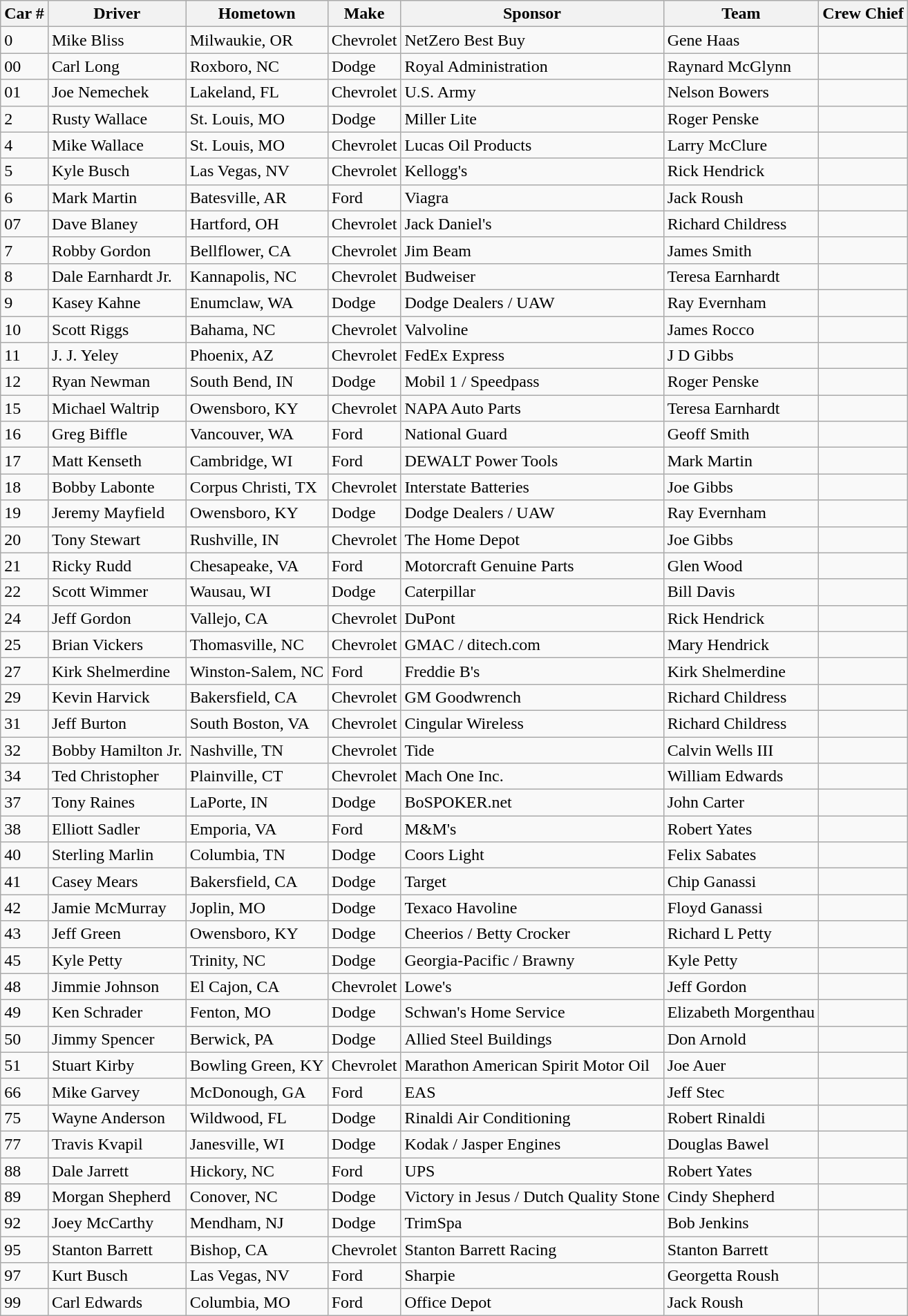<table class="wikitable">
<tr>
<th colspan="1" rowspan="1">Car #</th>
<th colspan="1" rowspan="1"><abbr>Driver</abbr></th>
<th colspan="1" rowspan="1"><abbr>Hometown</abbr></th>
<th colspan="1" rowspan="1"><abbr>Make</abbr></th>
<th colspan="1" rowspan="1"><abbr>Sponsor</abbr></th>
<th colspan="1" rowspan="1"><abbr>Team</abbr></th>
<th colspan="1" rowspan="1"><abbr>Crew Chief</abbr></th>
</tr>
<tr>
<td>0</td>
<td>Mike Bliss</td>
<td>Milwaukie, OR</td>
<td>Chevrolet</td>
<td>NetZero Best Buy</td>
<td>Gene Haas</td>
<td></td>
</tr>
<tr>
<td>00</td>
<td>Carl Long</td>
<td>Roxboro, NC</td>
<td>Dodge</td>
<td>Royal Administration</td>
<td>Raynard McGlynn</td>
<td></td>
</tr>
<tr>
<td>01</td>
<td>Joe Nemechek</td>
<td>Lakeland, FL</td>
<td>Chevrolet</td>
<td>U.S. Army</td>
<td>Nelson Bowers</td>
<td></td>
</tr>
<tr>
<td>2</td>
<td>Rusty Wallace</td>
<td>St. Louis, MO</td>
<td>Dodge</td>
<td>Miller Lite</td>
<td>Roger Penske</td>
<td></td>
</tr>
<tr>
<td>4</td>
<td>Mike Wallace</td>
<td>St. Louis, MO</td>
<td>Chevrolet</td>
<td>Lucas Oil Products</td>
<td>Larry McClure</td>
<td></td>
</tr>
<tr>
<td>5</td>
<td>Kyle Busch</td>
<td>Las Vegas, NV</td>
<td>Chevrolet</td>
<td>Kellogg's</td>
<td>Rick Hendrick</td>
<td></td>
</tr>
<tr>
<td>6</td>
<td>Mark Martin</td>
<td>Batesville, AR</td>
<td>Ford</td>
<td>Viagra</td>
<td>Jack Roush</td>
<td></td>
</tr>
<tr>
<td>07</td>
<td>Dave Blaney</td>
<td>Hartford, OH</td>
<td>Chevrolet</td>
<td>Jack Daniel's</td>
<td>Richard Childress</td>
<td></td>
</tr>
<tr>
<td>7</td>
<td>Robby Gordon</td>
<td>Bellflower, CA</td>
<td>Chevrolet</td>
<td>Jim Beam</td>
<td>James Smith</td>
<td></td>
</tr>
<tr>
<td>8</td>
<td>Dale Earnhardt Jr.</td>
<td>Kannapolis, NC</td>
<td>Chevrolet</td>
<td>Budweiser</td>
<td>Teresa Earnhardt</td>
<td></td>
</tr>
<tr>
<td>9</td>
<td>Kasey Kahne</td>
<td>Enumclaw, WA</td>
<td>Dodge</td>
<td>Dodge Dealers / UAW</td>
<td>Ray Evernham</td>
<td></td>
</tr>
<tr>
<td>10</td>
<td>Scott Riggs</td>
<td>Bahama, NC</td>
<td>Chevrolet</td>
<td>Valvoline</td>
<td>James Rocco</td>
<td></td>
</tr>
<tr>
<td>11</td>
<td>J. J. Yeley</td>
<td>Phoenix, AZ</td>
<td>Chevrolet</td>
<td>FedEx Express</td>
<td>J D Gibbs</td>
<td></td>
</tr>
<tr>
<td>12</td>
<td>Ryan Newman</td>
<td>South Bend, IN</td>
<td>Dodge</td>
<td>Mobil 1 / Speedpass</td>
<td>Roger Penske</td>
<td></td>
</tr>
<tr>
<td>15</td>
<td>Michael Waltrip</td>
<td>Owensboro, KY</td>
<td>Chevrolet</td>
<td>NAPA Auto Parts</td>
<td>Teresa Earnhardt</td>
<td></td>
</tr>
<tr>
<td>16</td>
<td>Greg Biffle</td>
<td>Vancouver, WA</td>
<td>Ford</td>
<td>National Guard</td>
<td>Geoff Smith</td>
<td></td>
</tr>
<tr>
<td>17</td>
<td>Matt Kenseth</td>
<td>Cambridge, WI</td>
<td>Ford</td>
<td>DEWALT Power Tools</td>
<td>Mark Martin</td>
<td></td>
</tr>
<tr>
<td>18</td>
<td>Bobby Labonte</td>
<td>Corpus Christi, TX</td>
<td>Chevrolet</td>
<td>Interstate Batteries</td>
<td>Joe Gibbs</td>
<td></td>
</tr>
<tr>
<td>19</td>
<td>Jeremy Mayfield</td>
<td>Owensboro, KY</td>
<td>Dodge</td>
<td>Dodge Dealers / UAW</td>
<td>Ray Evernham</td>
<td></td>
</tr>
<tr>
<td>20</td>
<td>Tony Stewart</td>
<td>Rushville, IN</td>
<td>Chevrolet</td>
<td>The Home Depot</td>
<td>Joe Gibbs</td>
<td></td>
</tr>
<tr>
<td>21</td>
<td>Ricky Rudd</td>
<td>Chesapeake, VA</td>
<td>Ford</td>
<td>Motorcraft Genuine Parts</td>
<td>Glen Wood</td>
<td></td>
</tr>
<tr>
<td>22</td>
<td>Scott Wimmer</td>
<td>Wausau, WI</td>
<td>Dodge</td>
<td>Caterpillar</td>
<td>Bill Davis</td>
<td></td>
</tr>
<tr>
<td>24</td>
<td>Jeff Gordon</td>
<td>Vallejo, CA</td>
<td>Chevrolet</td>
<td>DuPont</td>
<td>Rick Hendrick</td>
<td></td>
</tr>
<tr>
<td>25</td>
<td>Brian Vickers</td>
<td>Thomasville, NC</td>
<td>Chevrolet</td>
<td>GMAC / ditech.com</td>
<td>Mary Hendrick</td>
<td></td>
</tr>
<tr>
<td>27</td>
<td>Kirk Shelmerdine</td>
<td>Winston-Salem, NC</td>
<td>Ford</td>
<td>Freddie B's</td>
<td>Kirk Shelmerdine</td>
<td></td>
</tr>
<tr>
<td>29</td>
<td>Kevin Harvick</td>
<td>Bakersfield, CA</td>
<td>Chevrolet</td>
<td>GM Goodwrench</td>
<td>Richard Childress</td>
<td></td>
</tr>
<tr>
<td>31</td>
<td>Jeff Burton</td>
<td>South Boston, VA</td>
<td>Chevrolet</td>
<td>Cingular Wireless</td>
<td>Richard Childress</td>
<td></td>
</tr>
<tr>
<td>32</td>
<td>Bobby Hamilton Jr.</td>
<td>Nashville, TN</td>
<td>Chevrolet</td>
<td>Tide</td>
<td>Calvin Wells III</td>
<td></td>
</tr>
<tr>
<td>34</td>
<td>Ted Christopher</td>
<td>Plainville, CT</td>
<td>Chevrolet</td>
<td>Mach One Inc.</td>
<td>William Edwards</td>
<td></td>
</tr>
<tr>
<td>37</td>
<td>Tony Raines</td>
<td>LaPorte, IN</td>
<td>Dodge</td>
<td>BoSPOKER.net</td>
<td>John Carter</td>
<td></td>
</tr>
<tr>
<td>38</td>
<td>Elliott Sadler</td>
<td>Emporia, VA</td>
<td>Ford</td>
<td>M&M's</td>
<td>Robert Yates</td>
<td></td>
</tr>
<tr>
<td>40</td>
<td>Sterling Marlin</td>
<td>Columbia, TN</td>
<td>Dodge</td>
<td>Coors Light</td>
<td>Felix Sabates</td>
<td></td>
</tr>
<tr>
<td>41</td>
<td>Casey Mears</td>
<td>Bakersfield, CA</td>
<td>Dodge</td>
<td>Target</td>
<td>Chip Ganassi</td>
<td></td>
</tr>
<tr>
<td>42</td>
<td>Jamie McMurray</td>
<td>Joplin, MO</td>
<td>Dodge</td>
<td>Texaco Havoline</td>
<td>Floyd Ganassi</td>
<td></td>
</tr>
<tr>
<td>43</td>
<td>Jeff Green</td>
<td>Owensboro, KY</td>
<td>Dodge</td>
<td>Cheerios / Betty Crocker</td>
<td>Richard L Petty</td>
<td></td>
</tr>
<tr>
<td>45</td>
<td>Kyle Petty</td>
<td>Trinity, NC</td>
<td>Dodge</td>
<td>Georgia-Pacific / Brawny</td>
<td>Kyle Petty</td>
<td></td>
</tr>
<tr>
<td>48</td>
<td>Jimmie Johnson</td>
<td>El Cajon, CA</td>
<td>Chevrolet</td>
<td>Lowe's</td>
<td>Jeff Gordon</td>
<td></td>
</tr>
<tr>
<td>49</td>
<td>Ken Schrader</td>
<td>Fenton, MO</td>
<td>Dodge</td>
<td>Schwan's Home Service</td>
<td>Elizabeth Morgenthau</td>
<td></td>
</tr>
<tr>
<td>50</td>
<td>Jimmy Spencer</td>
<td>Berwick, PA</td>
<td>Dodge</td>
<td>Allied Steel Buildings</td>
<td>Don Arnold</td>
<td></td>
</tr>
<tr>
<td>51</td>
<td>Stuart Kirby</td>
<td>Bowling Green, KY</td>
<td>Chevrolet</td>
<td>Marathon American Spirit Motor Oil</td>
<td>Joe Auer</td>
<td></td>
</tr>
<tr>
<td>66</td>
<td>Mike Garvey</td>
<td>McDonough, GA</td>
<td>Ford</td>
<td>EAS</td>
<td>Jeff Stec</td>
<td></td>
</tr>
<tr>
<td>75</td>
<td>Wayne Anderson</td>
<td>Wildwood, FL</td>
<td>Dodge</td>
<td>Rinaldi Air Conditioning</td>
<td>Robert Rinaldi</td>
<td></td>
</tr>
<tr>
<td>77</td>
<td>Travis Kvapil</td>
<td>Janesville, WI</td>
<td>Dodge</td>
<td>Kodak / Jasper Engines</td>
<td>Douglas Bawel</td>
<td></td>
</tr>
<tr>
<td>88</td>
<td>Dale Jarrett</td>
<td>Hickory, NC</td>
<td>Ford</td>
<td>UPS</td>
<td>Robert Yates</td>
<td></td>
</tr>
<tr>
<td>89</td>
<td>Morgan Shepherd</td>
<td>Conover, NC</td>
<td>Dodge</td>
<td>Victory in Jesus / Dutch Quality Stone</td>
<td>Cindy Shepherd</td>
<td></td>
</tr>
<tr>
<td>92</td>
<td>Joey McCarthy</td>
<td>Mendham, NJ</td>
<td>Dodge</td>
<td>TrimSpa</td>
<td>Bob Jenkins</td>
<td></td>
</tr>
<tr>
<td>95</td>
<td>Stanton Barrett</td>
<td>Bishop, CA</td>
<td>Chevrolet</td>
<td>Stanton Barrett Racing</td>
<td>Stanton Barrett</td>
<td></td>
</tr>
<tr>
<td>97</td>
<td>Kurt Busch</td>
<td>Las Vegas, NV</td>
<td>Ford</td>
<td>Sharpie</td>
<td>Georgetta Roush</td>
<td></td>
</tr>
<tr>
<td>99</td>
<td>Carl Edwards</td>
<td>Columbia, MO</td>
<td>Ford</td>
<td>Office Depot</td>
<td>Jack Roush</td>
<td></td>
</tr>
</table>
